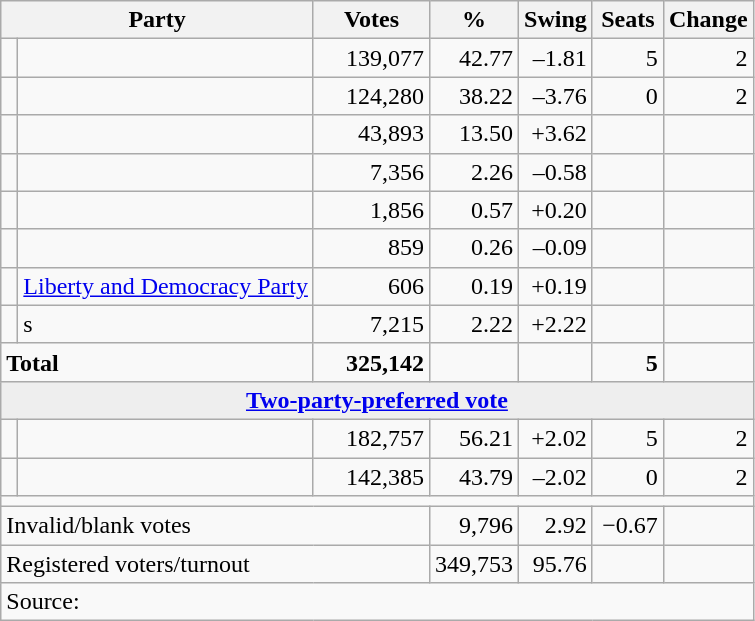<table class="wikitable">
<tr>
<th style="width:200px" colspan=2><strong>Party</strong></th>
<th style="width:70px; text-align:center;"><strong>Votes</strong></th>
<th style="width:40px; text-align:center;"><strong>%</strong></th>
<th style="width:40px; text-align:center;"><strong>Swing</strong></th>
<th style="width:40px; text-align:center;"><strong>Seats</strong></th>
<th style="width:40px; text-align:center;"><strong>Change</strong></th>
</tr>
<tr>
<td> </td>
<td></td>
<td align=right>139,077</td>
<td align=right>42.77</td>
<td align=right>–1.81</td>
<td align=right>5</td>
<td align=right> 2</td>
</tr>
<tr>
<td> </td>
<td></td>
<td align=right>124,280</td>
<td align=right>38.22</td>
<td align=right>–3.76</td>
<td align=right>0</td>
<td align=right> 2</td>
</tr>
<tr>
<td> </td>
<td></td>
<td align=right>43,893</td>
<td align=right>13.50</td>
<td align=right>+3.62</td>
<td align=right></td>
<td align=right></td>
</tr>
<tr>
<td> </td>
<td></td>
<td align=right>7,356</td>
<td align=right>2.26</td>
<td align=right>–0.58</td>
<td align=right></td>
<td align=right></td>
</tr>
<tr>
<td> </td>
<td></td>
<td align=right>1,856</td>
<td align=right>0.57</td>
<td align=right>+0.20</td>
<td align=right></td>
<td align=right></td>
</tr>
<tr>
<td> </td>
<td></td>
<td align=right>859</td>
<td align=right>0.26</td>
<td align=right>–0.09</td>
<td align=right></td>
<td align=right></td>
</tr>
<tr>
<td> </td>
<td><a href='#'>Liberty and Democracy Party</a></td>
<td align=right>606</td>
<td align=right>0.19</td>
<td align=right>+0.19</td>
<td align=right></td>
<td align=right></td>
</tr>
<tr>
<td> </td>
<td>s</td>
<td align=right>7,215</td>
<td align=right>2.22</td>
<td align=right>+2.22</td>
<td align=right></td>
<td align=right></td>
</tr>
<tr>
<td colspan=2><strong>Total</strong></td>
<td align="right"><strong>325,142</strong></td>
<td align="right"><strong> </strong></td>
<td align="right"><strong> </strong></td>
<td align="right"><strong>5</strong></td>
<td align=right></td>
</tr>
<tr>
<td colspan=7 style="text-align:center; background:#eee;"><strong><a href='#'>Two-party-preferred vote</a></strong></td>
</tr>
<tr>
<td> </td>
<td></td>
<td align=right>182,757</td>
<td align=right>56.21</td>
<td align=right>+2.02</td>
<td align=right>5</td>
<td align=right> 2</td>
</tr>
<tr>
<td> </td>
<td></td>
<td align=right>142,385</td>
<td align=right>43.79</td>
<td align=right>–2.02</td>
<td align=right>0</td>
<td align=right> 2</td>
</tr>
<tr>
<td colspan=7></td>
</tr>
<tr>
<td colspan=3 align=left>Invalid/blank votes</td>
<td align=right>9,796</td>
<td align=right>2.92</td>
<td align=right>−0.67</td>
<td></td>
</tr>
<tr>
<td colspan=3 align=left>Registered voters/turnout</td>
<td align=right>349,753</td>
<td align=right>95.76</td>
<td></td>
<td></td>
</tr>
<tr>
<td colspan=7 align=left>Source: </td>
</tr>
</table>
